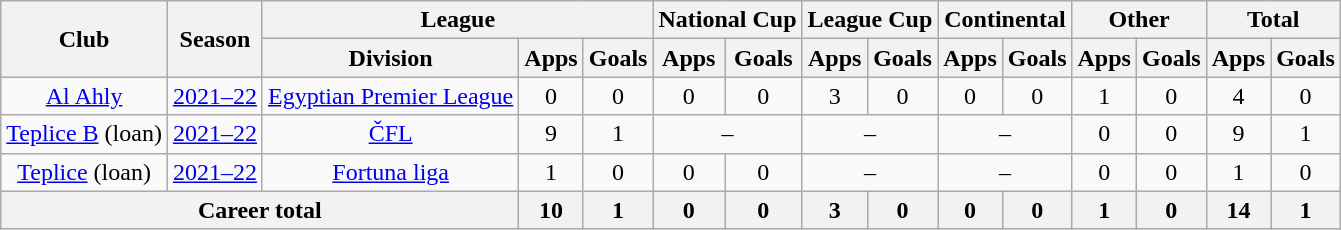<table class="wikitable" style="text-align: center">
<tr>
<th rowspan="2">Club</th>
<th rowspan="2">Season</th>
<th colspan="3">League</th>
<th colspan="2">National Cup</th>
<th colspan="2">League Cup</th>
<th colspan="2">Continental</th>
<th colspan="2">Other</th>
<th colspan="2">Total</th>
</tr>
<tr>
<th>Division</th>
<th>Apps</th>
<th>Goals</th>
<th>Apps</th>
<th>Goals</th>
<th>Apps</th>
<th>Goals</th>
<th>Apps</th>
<th>Goals</th>
<th>Apps</th>
<th>Goals</th>
<th>Apps</th>
<th>Goals</th>
</tr>
<tr>
<td><a href='#'>Al Ahly</a></td>
<td><a href='#'>2021–22</a></td>
<td><a href='#'>Egyptian Premier League</a></td>
<td>0</td>
<td>0</td>
<td>0</td>
<td>0</td>
<td>3</td>
<td>0</td>
<td>0</td>
<td>0</td>
<td>1</td>
<td>0</td>
<td>4</td>
<td>0</td>
</tr>
<tr>
<td><a href='#'>Teplice B</a> (loan)</td>
<td><a href='#'>2021–22</a></td>
<td><a href='#'>ČFL</a></td>
<td>9</td>
<td>1</td>
<td colspan="2">–</td>
<td colspan="2">–</td>
<td colspan="2">–</td>
<td>0</td>
<td>0</td>
<td>9</td>
<td>1</td>
</tr>
<tr>
<td><a href='#'>Teplice</a> (loan)</td>
<td><a href='#'>2021–22</a></td>
<td><a href='#'>Fortuna liga</a></td>
<td>1</td>
<td>0</td>
<td>0</td>
<td>0</td>
<td colspan="2">–</td>
<td colspan="2">–</td>
<td>0</td>
<td>0</td>
<td>1</td>
<td>0</td>
</tr>
<tr>
<th colspan=3>Career total</th>
<th>10</th>
<th>1</th>
<th>0</th>
<th>0</th>
<th>3</th>
<th>0</th>
<th>0</th>
<th>0</th>
<th>1</th>
<th>0</th>
<th>14</th>
<th>1</th>
</tr>
</table>
